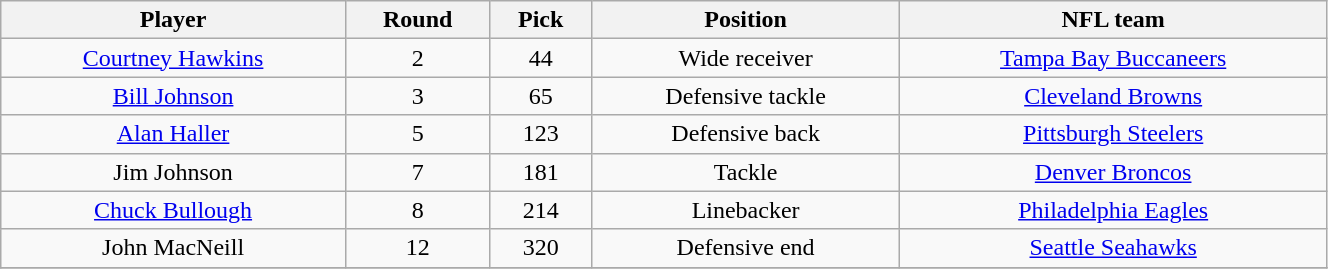<table class="wikitable" width="70%">
<tr>
<th>Player</th>
<th>Round</th>
<th>Pick</th>
<th>Position</th>
<th>NFL team</th>
</tr>
<tr align="center" bgcolor="">
<td><a href='#'>Courtney Hawkins</a></td>
<td>2</td>
<td>44</td>
<td>Wide receiver</td>
<td><a href='#'>Tampa Bay Buccaneers</a></td>
</tr>
<tr align="center" bgcolor="">
<td><a href='#'>Bill Johnson</a></td>
<td>3</td>
<td>65</td>
<td>Defensive tackle</td>
<td><a href='#'>Cleveland Browns</a></td>
</tr>
<tr align="center" bgcolor="">
<td><a href='#'>Alan Haller</a></td>
<td>5</td>
<td>123</td>
<td>Defensive back</td>
<td><a href='#'>Pittsburgh Steelers</a></td>
</tr>
<tr align="center" bgcolor="">
<td>Jim Johnson</td>
<td>7</td>
<td>181</td>
<td>Tackle</td>
<td><a href='#'>Denver Broncos</a></td>
</tr>
<tr align="center" bgcolor="">
<td><a href='#'>Chuck Bullough</a></td>
<td>8</td>
<td>214</td>
<td>Linebacker</td>
<td><a href='#'>Philadelphia Eagles</a></td>
</tr>
<tr align="center" bgcolor="">
<td>John MacNeill</td>
<td>12</td>
<td>320</td>
<td>Defensive end</td>
<td><a href='#'>Seattle Seahawks</a></td>
</tr>
<tr>
</tr>
</table>
